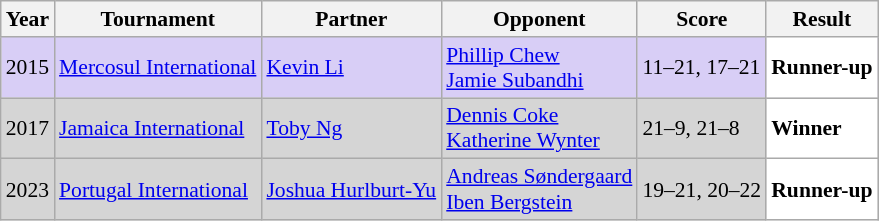<table class="sortable wikitable" style="font-size: 90%;">
<tr>
<th>Year</th>
<th>Tournament</th>
<th>Partner</th>
<th>Opponent</th>
<th>Score</th>
<th>Result</th>
</tr>
<tr style="background:#D8CEF6">
<td align="center">2015</td>
<td align="left"><a href='#'>Mercosul International</a></td>
<td align="left"> <a href='#'>Kevin Li</a></td>
<td align="left"> <a href='#'>Phillip Chew</a><br> <a href='#'>Jamie Subandhi</a></td>
<td align="left">11–21, 17–21</td>
<td style="text-align:left; background:white"> <strong>Runner-up</strong></td>
</tr>
<tr style="background:#D5D5D5">
<td align="center">2017</td>
<td align="left"><a href='#'>Jamaica International</a></td>
<td align="left"> <a href='#'>Toby Ng</a></td>
<td align="left"> <a href='#'>Dennis Coke</a><br> <a href='#'>Katherine Wynter</a></td>
<td align="left">21–9, 21–8</td>
<td style="text-align:left; background:white"> <strong>Winner</strong></td>
</tr>
<tr style="background:#D5D5D5">
<td align="center">2023</td>
<td align="left"><a href='#'>Portugal International</a></td>
<td align="left"> <a href='#'>Joshua Hurlburt-Yu</a></td>
<td align="left"> <a href='#'>Andreas Søndergaard</a><br> <a href='#'>Iben Bergstein</a></td>
<td align="left">19–21, 20–22</td>
<td style="text-align:left; background:white"> <strong>Runner-up</strong></td>
</tr>
</table>
